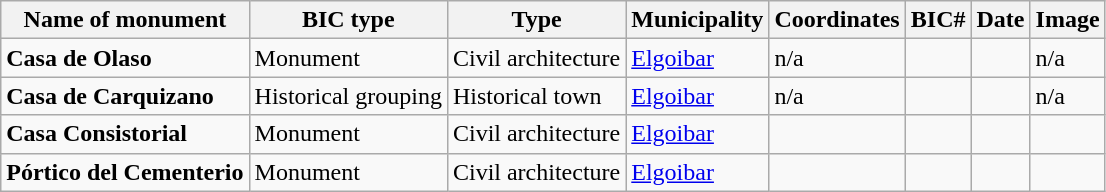<table class="wikitable">
<tr>
<th>Name of monument</th>
<th>BIC type</th>
<th>Type</th>
<th>Municipality</th>
<th>Coordinates</th>
<th>BIC#</th>
<th>Date</th>
<th>Image</th>
</tr>
<tr>
<td><strong>Casa de Olaso</strong></td>
<td>Monument</td>
<td>Civil architecture</td>
<td><a href='#'>Elgoibar</a></td>
<td>n/a</td>
<td></td>
<td></td>
<td>n/a</td>
</tr>
<tr>
<td><strong>Casa de Carquizano</strong></td>
<td>Historical grouping</td>
<td>Historical town</td>
<td><a href='#'>Elgoibar</a></td>
<td>n/a</td>
<td></td>
<td></td>
<td>n/a</td>
</tr>
<tr>
<td><strong>Casa Consistorial</strong></td>
<td>Monument</td>
<td>Civil architecture</td>
<td><a href='#'>Elgoibar</a></td>
<td></td>
<td></td>
<td></td>
<td></td>
</tr>
<tr>
<td><strong>Pórtico del Cementerio</strong><br></td>
<td>Monument</td>
<td>Civil architecture</td>
<td><a href='#'>Elgoibar</a></td>
<td></td>
<td></td>
<td></td>
<td></td>
</tr>
</table>
